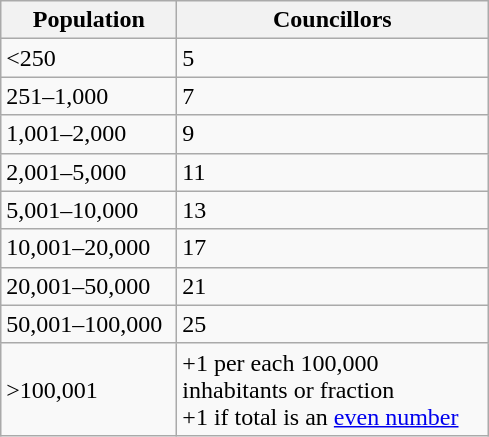<table class="wikitable" style="text-align:left;">
<tr>
<th width="110">Population</th>
<th width="200">Councillors</th>
</tr>
<tr>
<td><250</td>
<td>5</td>
</tr>
<tr>
<td>251–1,000</td>
<td>7</td>
</tr>
<tr>
<td>1,001–2,000</td>
<td>9</td>
</tr>
<tr>
<td>2,001–5,000</td>
<td>11</td>
</tr>
<tr>
<td>5,001–10,000</td>
<td>13</td>
</tr>
<tr>
<td>10,001–20,000</td>
<td>17</td>
</tr>
<tr>
<td>20,001–50,000</td>
<td>21</td>
</tr>
<tr>
<td>50,001–100,000</td>
<td>25</td>
</tr>
<tr>
<td>>100,001</td>
<td>+1 per each 100,000 inhabitants or fraction<br>+1 if total is an <a href='#'>even number</a></td>
</tr>
</table>
